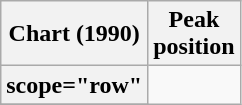<table class="wikitable plainrowheaders sortable">
<tr>
<th>Chart (1990)</th>
<th>Peak<br>position</th>
</tr>
<tr>
<th>scope="row" </th>
</tr>
<tr>
</tr>
</table>
